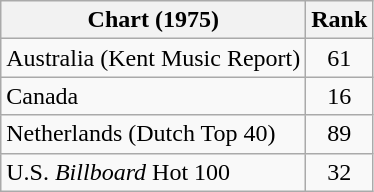<table class="wikitable sortable">
<tr>
<th align="left">Chart (1975)</th>
<th style="text-align:center;">Rank</th>
</tr>
<tr>
<td>Australia (Kent Music Report)</td>
<td style="text-align:center;">61</td>
</tr>
<tr>
<td>Canada</td>
<td style="text-align:center;">16</td>
</tr>
<tr>
<td>Netherlands (Dutch Top 40)</td>
<td style="text-align:center;">89</td>
</tr>
<tr>
<td>U.S. <em>Billboard</em> Hot 100</td>
<td style="text-align:center;">32</td>
</tr>
</table>
